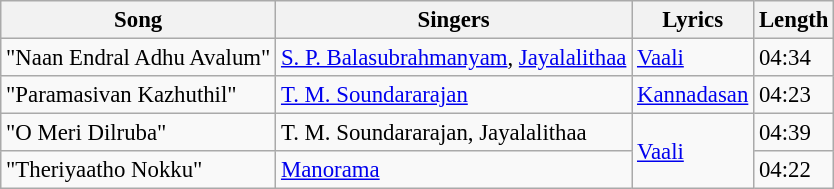<table class="wikitable" style="font-size:95%;">
<tr>
<th>Song</th>
<th>Singers</th>
<th>Lyrics</th>
<th>Length</th>
</tr>
<tr>
<td>"Naan Endral Adhu Avalum"</td>
<td><a href='#'>S. P. Balasubrahmanyam</a>, <a href='#'>Jayalalithaa</a></td>
<td><a href='#'>Vaali</a></td>
<td>04:34</td>
</tr>
<tr>
<td>"Paramasivan Kazhuthil"</td>
<td><a href='#'>T. M. Soundararajan</a></td>
<td><a href='#'>Kannadasan</a></td>
<td>04:23</td>
</tr>
<tr>
<td>"O Meri Dilruba"</td>
<td>T. M. Soundararajan, Jayalalithaa</td>
<td rowspan=2><a href='#'>Vaali</a></td>
<td>04:39</td>
</tr>
<tr>
<td>"Theriyaatho Nokku"</td>
<td><a href='#'>Manorama</a></td>
<td>04:22</td>
</tr>
</table>
